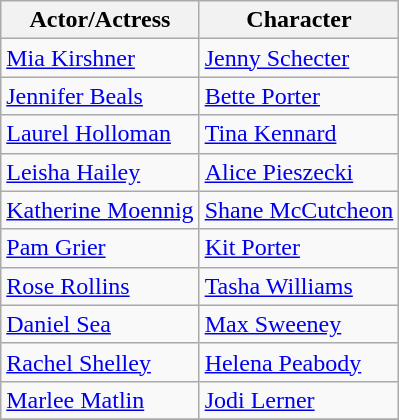<table class="wikitable">
<tr ">
<th rowspan=1>Actor/Actress</th>
<th rowspan=1>Character</th>
</tr>
<tr>
<td><a href='#'>Mia Kirshner</a></td>
<td><a href='#'>Jenny Schecter</a></td>
</tr>
<tr>
<td><a href='#'>Jennifer Beals</a></td>
<td><a href='#'>Bette Porter</a></td>
</tr>
<tr>
<td><a href='#'>Laurel Holloman</a></td>
<td><a href='#'>Tina Kennard</a></td>
</tr>
<tr>
<td><a href='#'>Leisha Hailey</a></td>
<td><a href='#'>Alice Pieszecki</a></td>
</tr>
<tr>
<td><a href='#'>Katherine Moennig</a></td>
<td><a href='#'>Shane McCutcheon</a></td>
</tr>
<tr>
<td><a href='#'>Pam Grier</a></td>
<td><a href='#'>Kit Porter</a></td>
</tr>
<tr>
<td><a href='#'>Rose Rollins</a></td>
<td><a href='#'>Tasha Williams</a></td>
</tr>
<tr>
<td><a href='#'>Daniel Sea</a></td>
<td><a href='#'>Max Sweeney</a></td>
</tr>
<tr>
<td><a href='#'>Rachel Shelley</a></td>
<td><a href='#'>Helena Peabody</a></td>
</tr>
<tr>
<td><a href='#'>Marlee Matlin</a></td>
<td><a href='#'>Jodi Lerner</a></td>
</tr>
<tr>
</tr>
</table>
